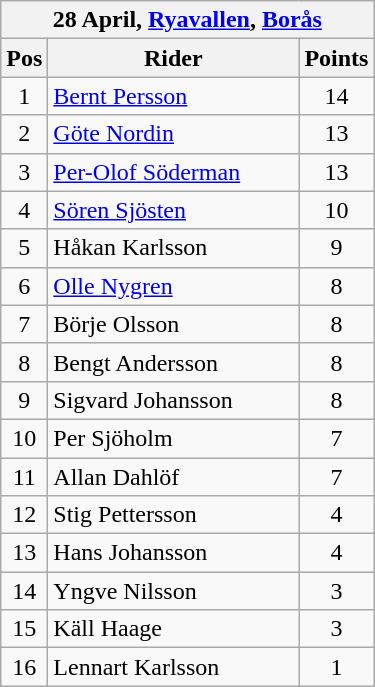<table class="wikitable">
<tr>
<th colspan="6">28 April, <a href='#'>Ryavallen</a>, <a href='#'>Borås</a></th>
</tr>
<tr>
<th width=20>Pos</th>
<th width=160>Rider</th>
<th width=30>Points</th>
</tr>
<tr align=center >
<td>1</td>
<td align=left><a href='#'>Bernt Persson</a></td>
<td>14</td>
</tr>
<tr align=center >
<td>2</td>
<td align=left><a href='#'>Göte Nordin</a></td>
<td>13</td>
</tr>
<tr align=center >
<td>3</td>
<td align=left><a href='#'>Per-Olof Söderman</a></td>
<td>13</td>
</tr>
<tr align=center >
<td>4</td>
<td align=left><a href='#'>Sören Sjösten</a></td>
<td>10</td>
</tr>
<tr align=center >
<td>5</td>
<td align=left>Håkan Karlsson</td>
<td>9</td>
</tr>
<tr align=center >
<td>6</td>
<td align=left><a href='#'>Olle Nygren</a></td>
<td>8</td>
</tr>
<tr align=center >
<td>7</td>
<td align=left>Börje Olsson</td>
<td>8</td>
</tr>
<tr align=center >
<td>8</td>
<td align=left>Bengt Andersson</td>
<td>8</td>
</tr>
<tr align=center>
<td>9</td>
<td align=left>Sigvard Johansson</td>
<td>8</td>
</tr>
<tr align=center>
<td>10</td>
<td align=left>Per Sjöholm</td>
<td>7</td>
</tr>
<tr align=center>
<td>11</td>
<td align=left>Allan Dahlöf</td>
<td>7</td>
</tr>
<tr align=center>
<td>12</td>
<td align=left>Stig Pettersson</td>
<td>4</td>
</tr>
<tr align=center>
<td>13</td>
<td align=left>Hans Johansson</td>
<td>4</td>
</tr>
<tr align=center>
<td>14</td>
<td align=left>Yngve Nilsson</td>
<td>3</td>
</tr>
<tr align=center>
<td>15</td>
<td align=left>Käll Haage</td>
<td>3</td>
</tr>
<tr align=center>
<td>16</td>
<td align=left>Lennart Karlsson</td>
<td>1</td>
</tr>
</table>
